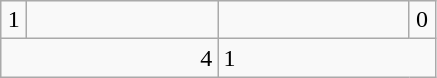<table class="wikitable">
<tr>
<td align="center" width="10">1</td>
<td align="center" width="120"></td>
<td align="center" width="120"></td>
<td align="center" width="10">0</td>
</tr>
<tr>
<td colspan="2" align="right">4</td>
<td colspan="2">1</td>
</tr>
</table>
